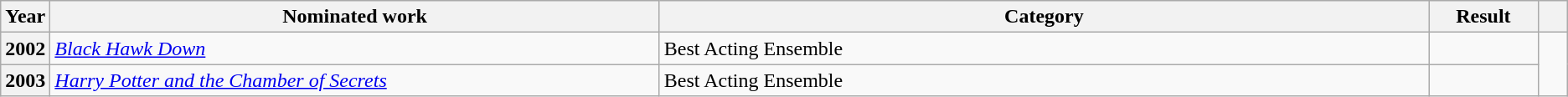<table class=wikitable>
<tr>
<th scope="col" style="width:1em;">Year</th>
<th scope="col" style="width:30em;">Nominated work</th>
<th scope="col" style="width:38em;">Category</th>
<th scope="col" style="width:5em;">Result</th>
<th scope="col" style="width:1em;"></th>
</tr>
<tr>
<th scope="row">2002</th>
<td><em><a href='#'>Black Hawk Down</a></em></td>
<td>Best Acting Ensemble</td>
<td></td>
<td style="text-align:center;" rowspan="2"></td>
</tr>
<tr>
<th scope="row">2003</th>
<td><em><a href='#'>Harry Potter and the Chamber of Secrets</a></em></td>
<td>Best Acting Ensemble</td>
<td></td>
</tr>
</table>
